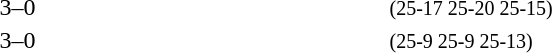<table>
<tr>
<th width=200></th>
<th width=80></th>
<th width=200></th>
<th width=220></th>
</tr>
<tr>
<td align=right><strong></strong></td>
<td align=center>3–0</td>
<td></td>
<td><small>(25-17 25-20 25-15)</small></td>
</tr>
<tr>
<td align=right><strong></strong></td>
<td align=center>3–0</td>
<td></td>
<td><small>(25-9 25-9 25-13)</small></td>
</tr>
</table>
